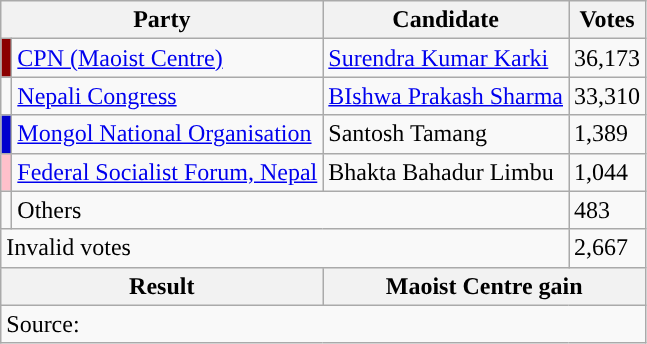<table class="wikitable">
<tr>
<th colspan="2">Party</th>
<th>Candidate</th>
<th>Votes</th>
</tr>
<tr>
<td style="background-color:darkred"></td>
<td><a href='#'>CPN (Maoist Centre)</a></td>
<td><a href='#'>Surendra Kumar Karki</a></td>
<td>36,173</td>
</tr>
<tr>
<td style="background-color:"></td>
<td><a href='#'>Nepali Congress</a></td>
<td><a href='#'>BIshwa Prakash Sharma</a></td>
<td>33,310</td>
</tr>
<tr>
<td style="background-color:mediumblue"></td>
<td><a href='#'>Mongol National Organisation</a></td>
<td>Santosh Tamang</td>
<td>1,389</td>
</tr>
<tr>
<td style="background-color:#ffc0cb"></td>
<td><a href='#'>Federal Socialist Forum, Nepal</a></td>
<td>Bhakta Bahadur Limbu</td>
<td>1,044</td>
</tr>
<tr>
<td></td>
<td colspan="2">Others</td>
<td>483</td>
</tr>
<tr>
<td colspan="3">Invalid votes</td>
<td>2,667</td>
</tr>
<tr>
<th colspan="2">Result</th>
<th colspan="2">Maoist Centre gain</th>
</tr>
<tr>
<td colspan="4">Source: </td>
</tr>
</table>
